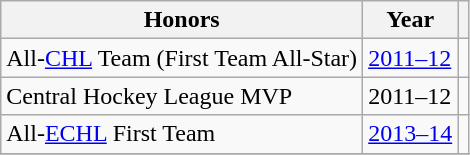<table class="wikitable">
<tr>
<th>Honors</th>
<th>Year</th>
<th></th>
</tr>
<tr>
<td>All-<a href='#'>CHL</a> Team (First Team All-Star)</td>
<td><a href='#'>2011–12</a></td>
<td></td>
</tr>
<tr>
<td>Central Hockey League MVP</td>
<td>2011–12</td>
<td></td>
</tr>
<tr>
<td>All-<a href='#'>ECHL</a> First Team</td>
<td><a href='#'>2013–14</a></td>
<td></td>
</tr>
<tr>
</tr>
</table>
